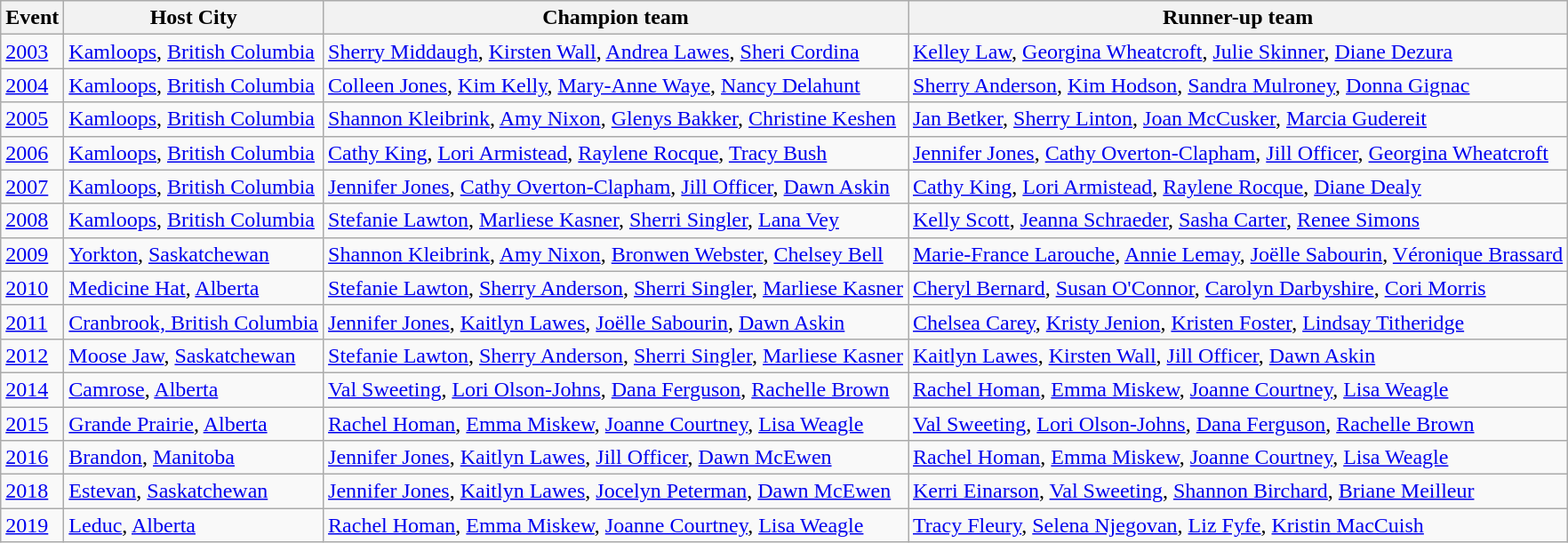<table class="wikitable">
<tr>
<th>Event</th>
<th>Host City</th>
<th>Champion team</th>
<th>Runner-up team</th>
</tr>
<tr>
<td><a href='#'>2003</a></td>
<td><a href='#'>Kamloops</a>, <a href='#'>British Columbia</a></td>
<td> <a href='#'>Sherry Middaugh</a>, <a href='#'>Kirsten Wall</a>, <a href='#'>Andrea Lawes</a>, <a href='#'>Sheri Cordina</a></td>
<td> <a href='#'>Kelley Law</a>, <a href='#'>Georgina Wheatcroft</a>, <a href='#'>Julie Skinner</a>, <a href='#'>Diane Dezura</a></td>
</tr>
<tr>
<td><a href='#'>2004</a></td>
<td><a href='#'>Kamloops</a>, <a href='#'>British Columbia</a></td>
<td> <a href='#'>Colleen Jones</a>, <a href='#'>Kim Kelly</a>, <a href='#'>Mary-Anne Waye</a>, <a href='#'>Nancy Delahunt</a></td>
<td> <a href='#'>Sherry Anderson</a>, <a href='#'>Kim Hodson</a>, <a href='#'>Sandra Mulroney</a>, <a href='#'>Donna Gignac</a></td>
</tr>
<tr>
<td><a href='#'>2005</a></td>
<td><a href='#'>Kamloops</a>, <a href='#'>British Columbia</a></td>
<td> <a href='#'>Shannon Kleibrink</a>, <a href='#'>Amy Nixon</a>, <a href='#'>Glenys Bakker</a>, <a href='#'>Christine Keshen</a></td>
<td> <a href='#'>Jan Betker</a>, <a href='#'>Sherry Linton</a>, <a href='#'>Joan McCusker</a>, <a href='#'>Marcia Gudereit</a></td>
</tr>
<tr>
<td><a href='#'>2006</a></td>
<td><a href='#'>Kamloops</a>, <a href='#'>British Columbia</a></td>
<td> <a href='#'>Cathy King</a>, <a href='#'>Lori Armistead</a>, <a href='#'>Raylene Rocque</a>, <a href='#'>Tracy Bush</a></td>
<td> <a href='#'>Jennifer Jones</a>, <a href='#'>Cathy Overton-Clapham</a>, <a href='#'>Jill Officer</a>, <a href='#'>Georgina Wheatcroft</a></td>
</tr>
<tr>
<td><a href='#'>2007</a></td>
<td><a href='#'>Kamloops</a>, <a href='#'>British Columbia</a></td>
<td> <a href='#'>Jennifer Jones</a>, <a href='#'>Cathy Overton-Clapham</a>, <a href='#'>Jill Officer</a>, <a href='#'>Dawn Askin</a></td>
<td> <a href='#'>Cathy King</a>, <a href='#'>Lori Armistead</a>, <a href='#'>Raylene Rocque</a>, <a href='#'>Diane Dealy</a></td>
</tr>
<tr>
<td><a href='#'>2008</a></td>
<td><a href='#'>Kamloops</a>, <a href='#'>British Columbia</a></td>
<td> <a href='#'>Stefanie Lawton</a>, <a href='#'>Marliese Kasner</a>, <a href='#'>Sherri Singler</a>, <a href='#'>Lana Vey</a></td>
<td> <a href='#'>Kelly Scott</a>, <a href='#'>Jeanna Schraeder</a>, <a href='#'>Sasha Carter</a>, <a href='#'>Renee Simons</a></td>
</tr>
<tr>
<td><a href='#'>2009</a></td>
<td><a href='#'>Yorkton</a>, <a href='#'>Saskatchewan</a></td>
<td> <a href='#'>Shannon Kleibrink</a>, <a href='#'>Amy Nixon</a>, <a href='#'>Bronwen Webster</a>, <a href='#'>Chelsey Bell</a></td>
<td> <a href='#'>Marie-France Larouche</a>, <a href='#'>Annie Lemay</a>, <a href='#'>Joëlle Sabourin</a>, <a href='#'>Véronique Brassard</a></td>
</tr>
<tr>
<td><a href='#'>2010</a></td>
<td><a href='#'>Medicine Hat</a>, <a href='#'>Alberta</a></td>
<td> <a href='#'>Stefanie Lawton</a>, <a href='#'>Sherry Anderson</a>, <a href='#'>Sherri Singler</a>, <a href='#'>Marliese Kasner</a></td>
<td> <a href='#'>Cheryl Bernard</a>, <a href='#'>Susan O'Connor</a>, <a href='#'>Carolyn Darbyshire</a>, <a href='#'>Cori Morris</a></td>
</tr>
<tr>
<td><a href='#'>2011</a></td>
<td><a href='#'>Cranbrook, British Columbia</a></td>
<td> <a href='#'>Jennifer Jones</a>, <a href='#'>Kaitlyn Lawes</a>, <a href='#'>Joëlle Sabourin</a>, <a href='#'>Dawn Askin</a></td>
<td> <a href='#'>Chelsea Carey</a>, <a href='#'>Kristy Jenion</a>, <a href='#'>Kristen Foster</a>, <a href='#'>Lindsay Titheridge</a></td>
</tr>
<tr>
<td><a href='#'>2012</a></td>
<td><a href='#'>Moose Jaw</a>, <a href='#'>Saskatchewan</a></td>
<td> <a href='#'>Stefanie Lawton</a>, <a href='#'>Sherry Anderson</a>, <a href='#'>Sherri Singler</a>, <a href='#'>Marliese Kasner</a></td>
<td> <a href='#'>Kaitlyn Lawes</a>, <a href='#'>Kirsten Wall</a>, <a href='#'>Jill Officer</a>, <a href='#'>Dawn Askin</a></td>
</tr>
<tr>
<td><a href='#'>2014</a></td>
<td><a href='#'>Camrose</a>, <a href='#'>Alberta</a></td>
<td> <a href='#'>Val Sweeting</a>, <a href='#'>Lori Olson-Johns</a>, <a href='#'>Dana Ferguson</a>, <a href='#'>Rachelle Brown</a></td>
<td> <a href='#'>Rachel Homan</a>, <a href='#'>Emma Miskew</a>, <a href='#'>Joanne Courtney</a>, <a href='#'>Lisa Weagle</a></td>
</tr>
<tr>
<td><a href='#'>2015</a></td>
<td><a href='#'>Grande Prairie</a>, <a href='#'>Alberta</a></td>
<td> <a href='#'>Rachel Homan</a>, <a href='#'>Emma Miskew</a>, <a href='#'>Joanne Courtney</a>, <a href='#'>Lisa Weagle</a></td>
<td> <a href='#'>Val Sweeting</a>, <a href='#'>Lori Olson-Johns</a>, <a href='#'>Dana Ferguson</a>, <a href='#'>Rachelle Brown</a></td>
</tr>
<tr>
<td><a href='#'>2016</a></td>
<td><a href='#'>Brandon</a>, <a href='#'>Manitoba</a></td>
<td> <a href='#'>Jennifer Jones</a>, <a href='#'>Kaitlyn Lawes</a>, <a href='#'>Jill Officer</a>, <a href='#'>Dawn McEwen</a></td>
<td> <a href='#'>Rachel Homan</a>, <a href='#'>Emma Miskew</a>, <a href='#'>Joanne Courtney</a>, <a href='#'>Lisa Weagle</a></td>
</tr>
<tr>
<td><a href='#'>2018</a></td>
<td><a href='#'>Estevan</a>, <a href='#'>Saskatchewan</a></td>
<td> <a href='#'>Jennifer Jones</a>, <a href='#'>Kaitlyn Lawes</a>, <a href='#'>Jocelyn Peterman</a>, <a href='#'>Dawn McEwen</a></td>
<td> <a href='#'>Kerri Einarson</a>, <a href='#'>Val Sweeting</a>, <a href='#'>Shannon Birchard</a>, <a href='#'>Briane Meilleur</a></td>
</tr>
<tr>
<td><a href='#'>2019</a></td>
<td><a href='#'>Leduc</a>, <a href='#'>Alberta</a></td>
<td> <a href='#'>Rachel Homan</a>, <a href='#'>Emma Miskew</a>, <a href='#'>Joanne Courtney</a>, <a href='#'>Lisa Weagle</a></td>
<td> <a href='#'>Tracy Fleury</a>, <a href='#'>Selena Njegovan</a>, <a href='#'>Liz Fyfe</a>, <a href='#'>Kristin MacCuish</a></td>
</tr>
</table>
